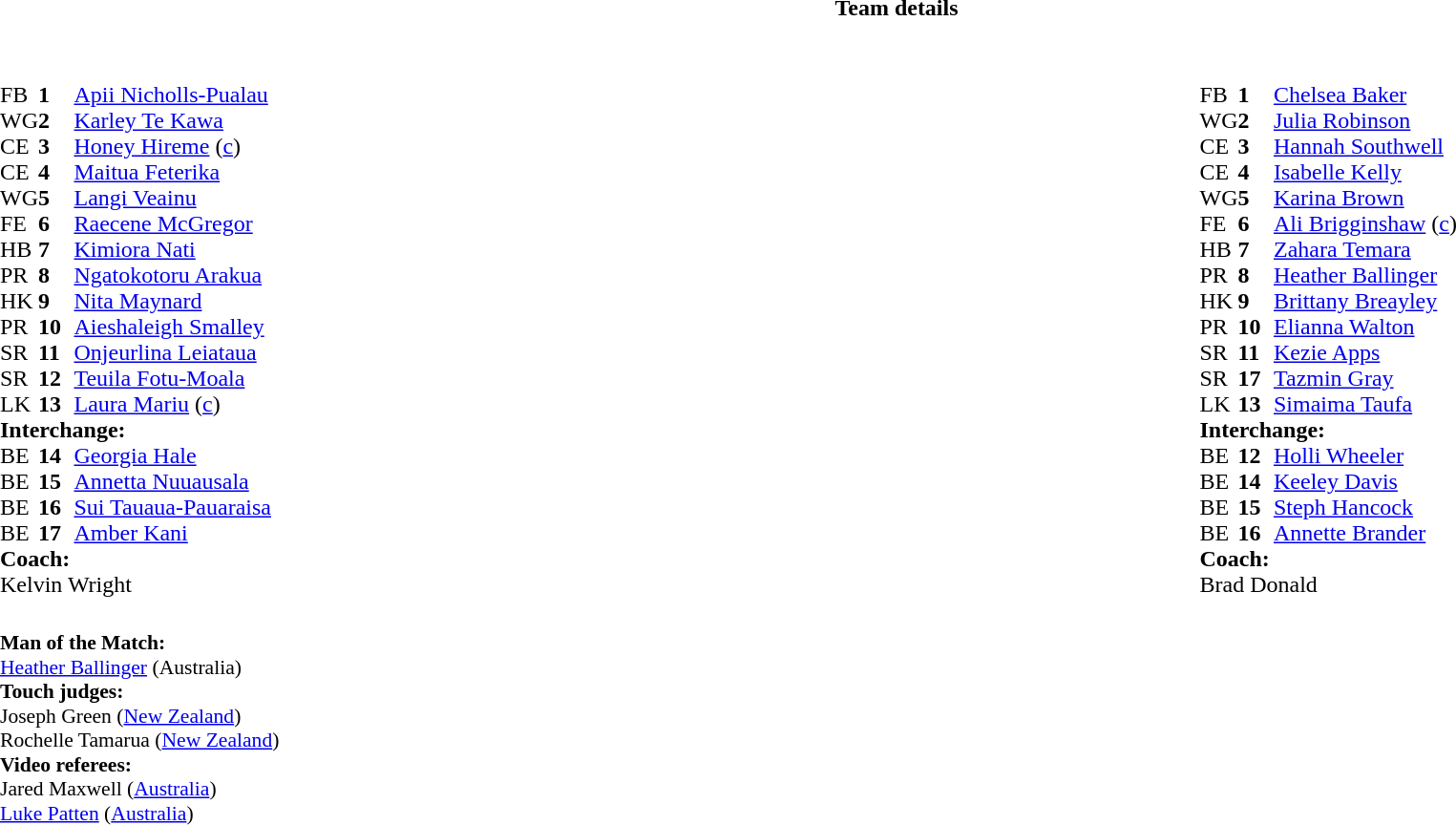<table border="0" width="100%" class="collapsible collapsed">
<tr>
<th>Team details</th>
</tr>
<tr>
<td><br><table width="100%">
<tr>
<td valign="top" width="50%"><br><table style="font-size: 100%" cellspacing="0" cellpadding="0">
<tr>
<th width="25"></th>
<th width="25"></th>
<th></th>
<th width="25"></th>
</tr>
<tr>
<td>FB</td>
<td><strong>1</strong></td>
<td><a href='#'>Apii Nicholls-Pualau</a></td>
</tr>
<tr>
<td>WG</td>
<td><strong>2</strong></td>
<td><a href='#'>Karley Te Kawa</a></td>
</tr>
<tr>
<td>CE</td>
<td><strong>3</strong></td>
<td><a href='#'>Honey Hireme</a> (<a href='#'>c</a>)</td>
</tr>
<tr>
<td>CE</td>
<td><strong>4</strong></td>
<td><a href='#'>Maitua Feterika</a></td>
</tr>
<tr>
<td>WG</td>
<td><strong>5</strong></td>
<td><a href='#'>Langi Veainu</a></td>
</tr>
<tr>
<td>FE</td>
<td><strong>6</strong></td>
<td><a href='#'>Raecene McGregor</a></td>
</tr>
<tr>
<td>HB</td>
<td><strong>7</strong></td>
<td><a href='#'>Kimiora Nati</a></td>
</tr>
<tr>
<td>PR</td>
<td><strong>8</strong></td>
<td><a href='#'>Ngatokotoru Arakua</a></td>
</tr>
<tr>
<td>HK</td>
<td><strong>9</strong></td>
<td><a href='#'>Nita Maynard</a></td>
</tr>
<tr>
<td>PR</td>
<td><strong>10</strong></td>
<td><a href='#'>Aieshaleigh Smalley</a></td>
</tr>
<tr>
<td>SR</td>
<td><strong>11</strong></td>
<td><a href='#'>Onjeurlina Leiataua</a></td>
</tr>
<tr>
<td>SR</td>
<td><strong>12</strong></td>
<td><a href='#'>Teuila Fotu-Moala</a></td>
</tr>
<tr>
<td>LK</td>
<td><strong>13</strong></td>
<td><a href='#'>Laura Mariu</a> (<a href='#'>c</a>)</td>
</tr>
<tr>
<td colspan=3><strong>Interchange:</strong></td>
</tr>
<tr>
<td>BE</td>
<td><strong>14</strong></td>
<td><a href='#'>Georgia Hale</a></td>
</tr>
<tr>
<td>BE</td>
<td><strong>15</strong></td>
<td><a href='#'>Annetta Nuuausala</a></td>
</tr>
<tr>
<td>BE</td>
<td><strong>16</strong></td>
<td><a href='#'>Sui Tauaua-Pauaraisa</a></td>
</tr>
<tr>
<td>BE</td>
<td><strong>17</strong></td>
<td><a href='#'>Amber Kani</a></td>
</tr>
<tr>
<td colspan=3><strong>Coach:</strong></td>
</tr>
<tr>
<td colspan="4"> Kelvin Wright</td>
</tr>
</table>
</td>
<td valign="top" width="50%"><br><table style="font-size: 100%" cellspacing="0" cellpadding="0" align="center">
<tr>
<th width="25"></th>
<th width="25"></th>
<th></th>
<th width="25"></th>
</tr>
<tr>
<td>FB</td>
<td><strong>1</strong></td>
<td><a href='#'>Chelsea Baker</a></td>
</tr>
<tr>
<td>WG</td>
<td><strong>2</strong></td>
<td><a href='#'>Julia Robinson</a></td>
</tr>
<tr>
<td>CE</td>
<td><strong>3</strong></td>
<td><a href='#'>Hannah Southwell</a></td>
</tr>
<tr>
<td>CE</td>
<td><strong>4</strong></td>
<td><a href='#'>Isabelle Kelly</a></td>
</tr>
<tr>
<td>WG</td>
<td><strong>5</strong></td>
<td><a href='#'>Karina Brown</a></td>
</tr>
<tr>
<td>FE</td>
<td><strong>6</strong></td>
<td><a href='#'>Ali Brigginshaw</a> (<a href='#'>c</a>)</td>
</tr>
<tr>
<td>HB</td>
<td><strong>7</strong></td>
<td><a href='#'>Zahara Temara</a></td>
</tr>
<tr>
<td>PR</td>
<td><strong>8</strong></td>
<td><a href='#'>Heather Ballinger</a></td>
</tr>
<tr>
<td>HK</td>
<td><strong>9</strong></td>
<td><a href='#'>Brittany Breayley</a></td>
</tr>
<tr>
<td>PR</td>
<td><strong>10</strong></td>
<td><a href='#'>Elianna Walton</a></td>
</tr>
<tr>
<td>SR</td>
<td><strong>11</strong></td>
<td><a href='#'>Kezie Apps</a></td>
</tr>
<tr>
<td>SR</td>
<td><strong>17</strong></td>
<td><a href='#'>Tazmin Gray</a></td>
</tr>
<tr>
<td>LK</td>
<td><strong>13</strong></td>
<td><a href='#'>Simaima Taufa</a></td>
</tr>
<tr>
<td colspan=3><strong>Interchange:</strong></td>
</tr>
<tr>
<td>BE</td>
<td><strong>12</strong></td>
<td><a href='#'>Holli Wheeler</a></td>
</tr>
<tr>
<td>BE</td>
<td><strong>14</strong></td>
<td><a href='#'>Keeley Davis</a></td>
</tr>
<tr>
<td>BE</td>
<td><strong>15</strong></td>
<td><a href='#'>Steph Hancock</a></td>
</tr>
<tr>
<td>BE</td>
<td><strong>16</strong></td>
<td><a href='#'>Annette Brander</a></td>
</tr>
<tr>
<td colspan=3><strong>Coach:</strong></td>
</tr>
<tr>
<td colspan="4"> Brad Donald</td>
</tr>
</table>
</td>
</tr>
</table>
<table style="width:100%; font-size:90%;">
<tr>
<td><br><strong>Man of the Match:</strong>
<br><a href='#'>Heather Ballinger</a> (Australia)<br><strong>Touch judges:</strong>
<br>Joseph Green (<a href='#'>New Zealand</a>)
<br>Rochelle Tamarua (<a href='#'>New Zealand</a>)
<br><strong>Video referees:</strong>
<br>Jared Maxwell (<a href='#'>Australia</a>)
<br><a href='#'>Luke Patten</a> (<a href='#'>Australia</a>)</td>
</tr>
</table>
</td>
</tr>
</table>
